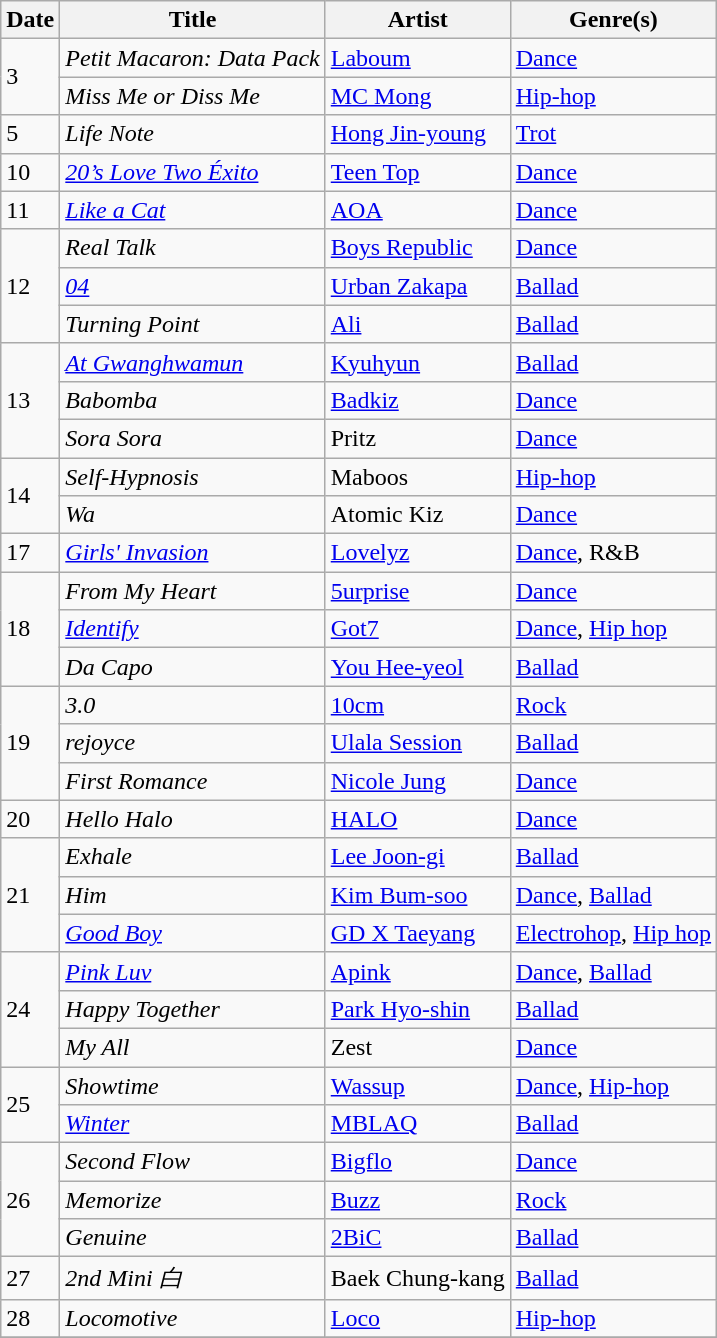<table class="wikitable" style="text-align: left;">
<tr>
<th>Date</th>
<th>Title</th>
<th>Artist</th>
<th>Genre(s)</th>
</tr>
<tr>
<td rowspan="2">3</td>
<td><em>Petit Macaron: Data Pack</em></td>
<td><a href='#'>Laboum</a></td>
<td><a href='#'>Dance</a></td>
</tr>
<tr>
<td><em>Miss Me or Diss Me</em></td>
<td><a href='#'>MC Mong</a></td>
<td><a href='#'>Hip-hop</a></td>
</tr>
<tr>
<td>5</td>
<td><em>Life Note</em></td>
<td><a href='#'>Hong Jin-young</a></td>
<td><a href='#'>Trot</a></td>
</tr>
<tr>
<td>10</td>
<td><em><a href='#'>20’s Love Two Éxito</a></em></td>
<td><a href='#'>Teen Top</a></td>
<td><a href='#'>Dance</a></td>
</tr>
<tr>
<td>11</td>
<td><em><a href='#'>Like a Cat</a></em></td>
<td><a href='#'>AOA</a></td>
<td><a href='#'>Dance</a></td>
</tr>
<tr>
<td rowspan="3">12</td>
<td><em>Real Talk</em></td>
<td><a href='#'>Boys Republic</a></td>
<td><a href='#'>Dance</a></td>
</tr>
<tr>
<td><em><a href='#'>04</a></em></td>
<td><a href='#'>Urban Zakapa</a></td>
<td><a href='#'>Ballad</a></td>
</tr>
<tr>
<td><em>Turning Point</em></td>
<td><a href='#'>Ali</a></td>
<td><a href='#'>Ballad</a></td>
</tr>
<tr>
<td rowspan="3">13</td>
<td><em><a href='#'>At Gwanghwamun</a></em></td>
<td><a href='#'>Kyuhyun</a></td>
<td><a href='#'>Ballad</a></td>
</tr>
<tr>
<td><em>Babomba</em></td>
<td><a href='#'>Badkiz</a></td>
<td><a href='#'>Dance</a></td>
</tr>
<tr>
<td><em>Sora Sora</em></td>
<td>Pritz</td>
<td><a href='#'>Dance</a></td>
</tr>
<tr>
<td rowspan="2">14</td>
<td><em>Self-Hypnosis</em></td>
<td>Maboos</td>
<td><a href='#'>Hip-hop</a></td>
</tr>
<tr>
<td><em>Wa</em></td>
<td>Atomic Kiz</td>
<td><a href='#'>Dance</a></td>
</tr>
<tr>
<td>17</td>
<td><em><a href='#'>Girls' Invasion</a></em></td>
<td><a href='#'>Lovelyz</a></td>
<td><a href='#'>Dance</a>, R&B</td>
</tr>
<tr>
<td rowspan="3">18</td>
<td><em>From My Heart</em></td>
<td><a href='#'>5urprise</a></td>
<td><a href='#'>Dance</a></td>
</tr>
<tr>
<td><em><a href='#'>Identify</a></em></td>
<td><a href='#'>Got7</a></td>
<td><a href='#'>Dance</a>, <a href='#'>Hip hop</a></td>
</tr>
<tr>
<td><em>Da Capo</em></td>
<td><a href='#'>You Hee-yeol</a></td>
<td><a href='#'>Ballad</a></td>
</tr>
<tr>
<td rowspan="3">19</td>
<td><em>3.0</em></td>
<td><a href='#'>10cm</a></td>
<td><a href='#'>Rock</a></td>
</tr>
<tr>
<td><em>rejoyce</em></td>
<td><a href='#'>Ulala Session</a></td>
<td><a href='#'>Ballad</a></td>
</tr>
<tr>
<td><em>First Romance</em></td>
<td><a href='#'>Nicole Jung</a></td>
<td><a href='#'>Dance</a></td>
</tr>
<tr>
<td>20</td>
<td><em>Hello Halo</em></td>
<td><a href='#'>HALO</a></td>
<td><a href='#'>Dance</a></td>
</tr>
<tr>
<td rowspan="3">21</td>
<td><em>Exhale</em></td>
<td><a href='#'>Lee Joon-gi</a></td>
<td><a href='#'>Ballad</a></td>
</tr>
<tr>
<td><em>Him</em></td>
<td><a href='#'>Kim Bum-soo</a></td>
<td><a href='#'>Dance</a>, <a href='#'>Ballad</a></td>
</tr>
<tr>
<td><em><a href='#'>Good Boy</a></em></td>
<td><a href='#'>GD X Taeyang</a></td>
<td><a href='#'>Electrohop</a>, <a href='#'>Hip hop</a></td>
</tr>
<tr>
<td rowspan="3">24</td>
<td><em><a href='#'>Pink Luv</a></em></td>
<td><a href='#'>Apink</a></td>
<td><a href='#'>Dance</a>, <a href='#'>Ballad</a></td>
</tr>
<tr>
<td><em>Happy Together</em></td>
<td><a href='#'>Park Hyo-shin</a></td>
<td><a href='#'>Ballad</a></td>
</tr>
<tr>
<td><em>My All</em></td>
<td>Zest</td>
<td><a href='#'>Dance</a></td>
</tr>
<tr>
<td rowspan="2">25</td>
<td><em>Showtime</em></td>
<td><a href='#'>Wassup</a></td>
<td><a href='#'>Dance</a>, <a href='#'>Hip-hop</a></td>
</tr>
<tr>
<td><em><a href='#'>Winter</a></em></td>
<td><a href='#'>MBLAQ</a></td>
<td><a href='#'>Ballad</a></td>
</tr>
<tr>
<td rowspan="3">26</td>
<td><em>Second Flow</em></td>
<td><a href='#'>Bigflo</a></td>
<td><a href='#'>Dance</a></td>
</tr>
<tr>
<td><em>Memorize</em></td>
<td><a href='#'>Buzz</a></td>
<td><a href='#'>Rock</a></td>
</tr>
<tr>
<td><em>Genuine</em></td>
<td><a href='#'>2BiC</a></td>
<td><a href='#'>Ballad</a></td>
</tr>
<tr>
<td>27</td>
<td><em>2nd Mini 白</em></td>
<td>Baek Chung-kang</td>
<td><a href='#'>Ballad</a></td>
</tr>
<tr>
<td>28</td>
<td><em>Locomotive</em></td>
<td><a href='#'>Loco</a></td>
<td><a href='#'>Hip-hop</a></td>
</tr>
<tr>
</tr>
</table>
